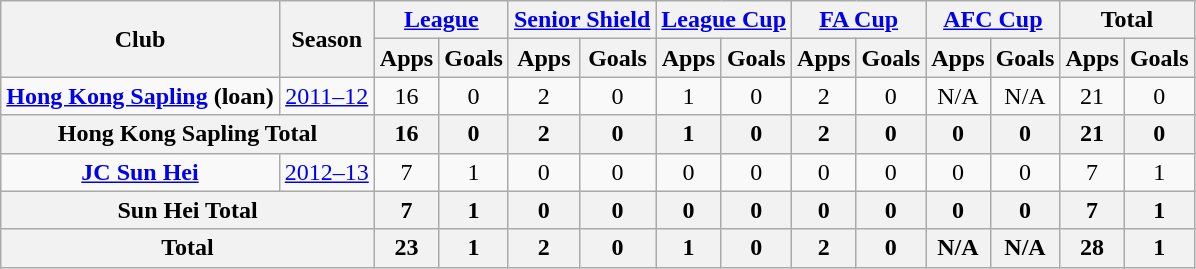<table class="wikitable" style="text-align: center;">
<tr>
<th rowspan="2">Club</th>
<th rowspan="2">Season</th>
<th colspan="2"><a href='#'>League</a></th>
<th colspan="2"><a href='#'>Senior Shield</a></th>
<th colspan="2"><a href='#'>League Cup</a></th>
<th colspan="2"><a href='#'>FA Cup</a></th>
<th colspan="2"><a href='#'>AFC Cup</a></th>
<th colspan="2">Total</th>
</tr>
<tr>
<th>Apps</th>
<th>Goals</th>
<th>Apps</th>
<th>Goals</th>
<th>Apps</th>
<th>Goals</th>
<th>Apps</th>
<th>Goals</th>
<th>Apps</th>
<th>Goals</th>
<th>Apps</th>
<th>Goals</th>
</tr>
<tr>
<td rowspan="1" valign="center"><strong><a href='#'>Hong Kong Sapling</a> (loan)</strong></td>
<td><a href='#'>2011–12</a></td>
<td>16</td>
<td>0</td>
<td>2</td>
<td>0</td>
<td>1</td>
<td>0</td>
<td>2</td>
<td>0</td>
<td>N/A</td>
<td>N/A</td>
<td>21</td>
<td>0</td>
</tr>
<tr>
<th colspan="2">Hong Kong Sapling Total</th>
<th>16</th>
<th>0</th>
<th>2</th>
<th>0</th>
<th>1</th>
<th>0</th>
<th>2</th>
<th>0</th>
<th>0</th>
<th>0</th>
<th>21</th>
<th>0</th>
</tr>
<tr>
<td rowspan="1" valign="center"><strong><a href='#'>JC Sun Hei</a></strong></td>
<td><a href='#'>2012–13</a></td>
<td>7</td>
<td>1</td>
<td>0</td>
<td>0</td>
<td>0</td>
<td>0</td>
<td>0</td>
<td>0</td>
<td>0</td>
<td>0</td>
<td>7</td>
<td>1</td>
</tr>
<tr>
<th colspan="2">Sun Hei Total</th>
<th>7</th>
<th>1</th>
<th>0</th>
<th>0</th>
<th>0</th>
<th>0</th>
<th>0</th>
<th>0</th>
<th>0</th>
<th>0</th>
<th>7</th>
<th>1</th>
</tr>
<tr>
<th colspan="2">Total</th>
<th>23</th>
<th>1</th>
<th>2</th>
<th>0</th>
<th>1</th>
<th>0</th>
<th>2</th>
<th>0</th>
<th>N/A</th>
<th>N/A</th>
<th>28</th>
<th>1</th>
</tr>
</table>
